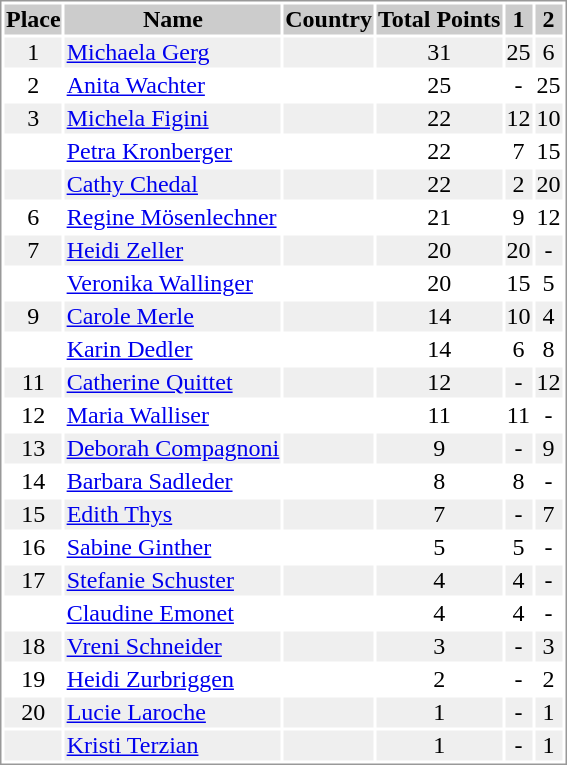<table border="0" style="border: 1px solid #999; background-color:#FFFFFF; text-align:center">
<tr align="center" bgcolor="#CCCCCC">
<th>Place</th>
<th>Name</th>
<th>Country</th>
<th>Total Points</th>
<th>1</th>
<th>2</th>
</tr>
<tr bgcolor="#EFEFEF">
<td>1</td>
<td align="left"><a href='#'>Michaela Gerg</a></td>
<td align="left"></td>
<td>31</td>
<td>25</td>
<td>6</td>
</tr>
<tr>
<td>2</td>
<td align="left"><a href='#'>Anita Wachter</a></td>
<td align="left"></td>
<td>25</td>
<td>-</td>
<td>25</td>
</tr>
<tr bgcolor="#EFEFEF">
<td>3</td>
<td align="left"><a href='#'>Michela Figini</a></td>
<td align="left"></td>
<td>22</td>
<td>12</td>
<td>10</td>
</tr>
<tr>
<td></td>
<td align="left"><a href='#'>Petra Kronberger</a></td>
<td align="left"></td>
<td>22</td>
<td>7</td>
<td>15</td>
</tr>
<tr bgcolor="#EFEFEF">
<td></td>
<td align="left"><a href='#'>Cathy Chedal</a></td>
<td align="left"></td>
<td>22</td>
<td>2</td>
<td>20</td>
</tr>
<tr>
<td>6</td>
<td align="left"><a href='#'>Regine Mösenlechner</a></td>
<td align="left"></td>
<td>21</td>
<td>9</td>
<td>12</td>
</tr>
<tr bgcolor="#EFEFEF">
<td>7</td>
<td align="left"><a href='#'>Heidi Zeller</a></td>
<td align="left"></td>
<td>20</td>
<td>20</td>
<td>-</td>
</tr>
<tr>
<td></td>
<td align="left"><a href='#'>Veronika Wallinger</a></td>
<td align="left"></td>
<td>20</td>
<td>15</td>
<td>5</td>
</tr>
<tr bgcolor="#EFEFEF">
<td>9</td>
<td align="left"><a href='#'>Carole Merle</a></td>
<td align="left"></td>
<td>14</td>
<td>10</td>
<td>4</td>
</tr>
<tr>
<td></td>
<td align="left"><a href='#'>Karin Dedler</a></td>
<td align="left"></td>
<td>14</td>
<td>6</td>
<td>8</td>
</tr>
<tr bgcolor="#EFEFEF">
<td>11</td>
<td align="left"><a href='#'>Catherine Quittet</a></td>
<td align="left"></td>
<td>12</td>
<td>-</td>
<td>12</td>
</tr>
<tr>
<td>12</td>
<td align="left"><a href='#'>Maria Walliser</a></td>
<td align="left"></td>
<td>11</td>
<td>11</td>
<td>-</td>
</tr>
<tr bgcolor="#EFEFEF">
<td>13</td>
<td align="left"><a href='#'>Deborah Compagnoni</a></td>
<td align="left"></td>
<td>9</td>
<td>-</td>
<td>9</td>
</tr>
<tr>
<td>14</td>
<td align="left"><a href='#'>Barbara Sadleder</a></td>
<td align="left"></td>
<td>8</td>
<td>8</td>
<td>-</td>
</tr>
<tr bgcolor="#EFEFEF">
<td>15</td>
<td align="left"><a href='#'>Edith Thys</a></td>
<td align="left"></td>
<td>7</td>
<td>-</td>
<td>7</td>
</tr>
<tr>
<td>16</td>
<td align="left"><a href='#'>Sabine Ginther</a></td>
<td align="left"></td>
<td>5</td>
<td>5</td>
<td>-</td>
</tr>
<tr bgcolor="#EFEFEF">
<td>17</td>
<td align="left"><a href='#'>Stefanie Schuster</a></td>
<td align="left"></td>
<td>4</td>
<td>4</td>
<td>-</td>
</tr>
<tr>
<td></td>
<td align="left"><a href='#'>Claudine Emonet</a></td>
<td align="left"></td>
<td>4</td>
<td>4</td>
<td>-</td>
</tr>
<tr bgcolor="#EFEFEF">
<td>18</td>
<td align="left"><a href='#'>Vreni Schneider</a></td>
<td align="left"></td>
<td>3</td>
<td>-</td>
<td>3</td>
</tr>
<tr>
<td>19</td>
<td align="left"><a href='#'>Heidi Zurbriggen</a></td>
<td align="left"></td>
<td>2</td>
<td>-</td>
<td>2</td>
</tr>
<tr bgcolor="#EFEFEF">
<td>20</td>
<td align="left"><a href='#'>Lucie Laroche</a></td>
<td align="left"></td>
<td>1</td>
<td>-</td>
<td>1</td>
</tr>
<tr bgcolor="#EFEFEF">
<td></td>
<td align="left"><a href='#'>Kristi Terzian</a></td>
<td align="left"></td>
<td>1</td>
<td>-</td>
<td>1</td>
</tr>
</table>
